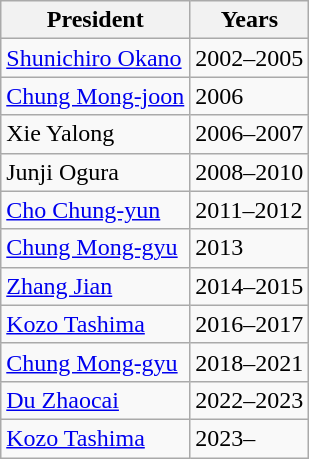<table class="wikitable">
<tr>
<th>President</th>
<th>Years</th>
</tr>
<tr>
<td> <a href='#'>Shunichiro Okano</a></td>
<td>2002–2005</td>
</tr>
<tr>
<td> <a href='#'>Chung Mong-joon</a></td>
<td>2006</td>
</tr>
<tr>
<td> Xie Yalong</td>
<td>2006–2007</td>
</tr>
<tr>
<td> Junji Ogura</td>
<td>2008–2010</td>
</tr>
<tr>
<td> <a href='#'>Cho Chung-yun</a></td>
<td>2011–2012</td>
</tr>
<tr>
<td> <a href='#'>Chung Mong-gyu</a></td>
<td>2013</td>
</tr>
<tr>
<td> <a href='#'>Zhang Jian</a></td>
<td>2014–2015</td>
</tr>
<tr>
<td> <a href='#'>Kozo Tashima</a></td>
<td>2016–2017</td>
</tr>
<tr>
<td> <a href='#'>Chung Mong-gyu</a></td>
<td>2018–2021</td>
</tr>
<tr>
<td> <a href='#'>Du Zhaocai</a></td>
<td>2022–2023</td>
</tr>
<tr>
<td> <a href='#'>Kozo Tashima</a></td>
<td>2023–</td>
</tr>
</table>
